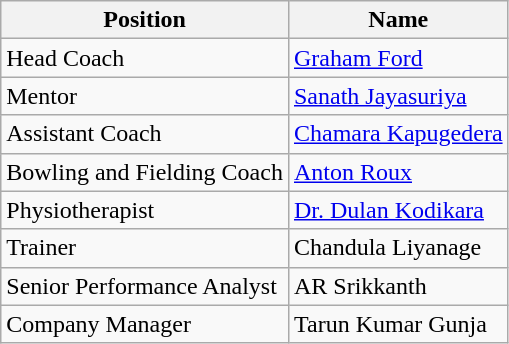<table class="wikitable">
<tr>
<th>Position</th>
<th>Name</th>
</tr>
<tr>
<td>Head Coach</td>
<td><a href='#'>Graham Ford</a></td>
</tr>
<tr>
<td>Mentor</td>
<td><a href='#'>Sanath Jayasuriya</a></td>
</tr>
<tr>
<td>Assistant Coach</td>
<td><a href='#'>Chamara Kapugedera</a></td>
</tr>
<tr>
<td>Bowling and Fielding Coach</td>
<td><a href='#'>Anton Roux</a></td>
</tr>
<tr>
<td>Physiotherapist</td>
<td><a href='#'>Dr. Dulan Kodikara</a></td>
</tr>
<tr>
<td>Trainer</td>
<td>Chandula Liyanage</td>
</tr>
<tr>
<td>Senior Performance Analyst</td>
<td>AR Srikkanth</td>
</tr>
<tr>
<td>Company Manager</td>
<td>Tarun Kumar Gunja</td>
</tr>
</table>
